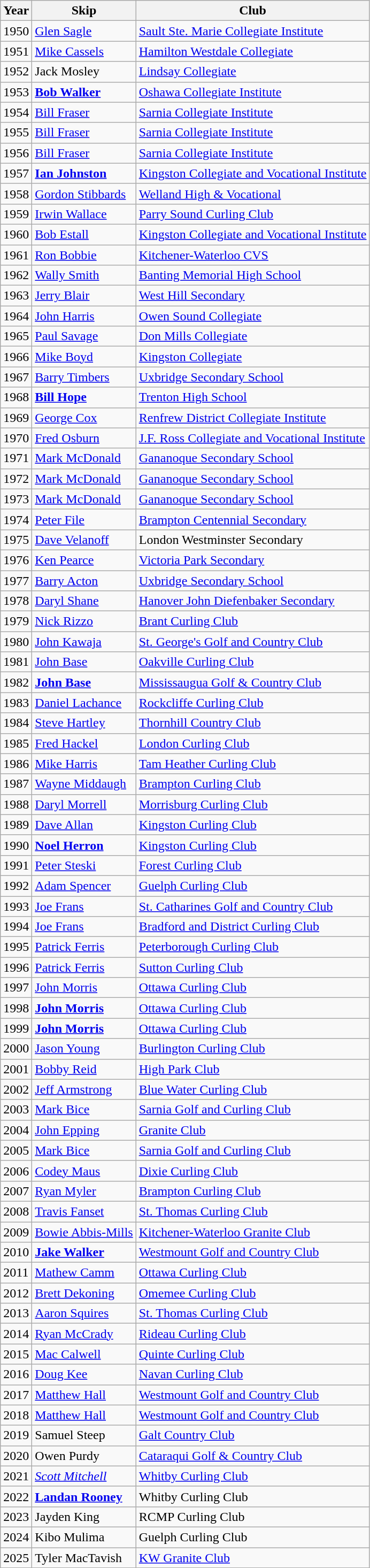<table class="wikitable">
<tr>
<th>Year</th>
<th>Skip</th>
<th>Club</th>
</tr>
<tr>
<td>1950</td>
<td><a href='#'>Glen Sagle</a></td>
<td><a href='#'>Sault Ste. Marie Collegiate Institute</a></td>
</tr>
<tr>
<td>1951</td>
<td><a href='#'>Mike Cassels</a></td>
<td><a href='#'>Hamilton Westdale Collegiate</a></td>
</tr>
<tr>
<td>1952</td>
<td>Jack Mosley</td>
<td><a href='#'>Lindsay Collegiate</a></td>
</tr>
<tr>
<td>1953</td>
<td><strong><a href='#'>Bob Walker</a></strong></td>
<td><a href='#'>Oshawa Collegiate Institute</a></td>
</tr>
<tr>
<td>1954</td>
<td><a href='#'>Bill Fraser</a></td>
<td><a href='#'>Sarnia Collegiate Institute</a></td>
</tr>
<tr>
<td>1955</td>
<td><a href='#'>Bill Fraser</a></td>
<td><a href='#'>Sarnia Collegiate Institute</a></td>
</tr>
<tr>
<td>1956</td>
<td><a href='#'>Bill Fraser</a></td>
<td><a href='#'>Sarnia Collegiate Institute</a></td>
</tr>
<tr>
<td>1957</td>
<td><strong><a href='#'>Ian Johnston</a></strong></td>
<td><a href='#'>Kingston Collegiate and Vocational Institute</a></td>
</tr>
<tr>
<td>1958</td>
<td><a href='#'>Gordon Stibbards</a></td>
<td><a href='#'>Welland High & Vocational</a></td>
</tr>
<tr>
<td>1959</td>
<td><a href='#'>Irwin Wallace</a></td>
<td><a href='#'>Parry Sound Curling Club</a></td>
</tr>
<tr>
<td>1960</td>
<td><a href='#'>Bob Estall</a></td>
<td><a href='#'>Kingston Collegiate and Vocational Institute</a></td>
</tr>
<tr>
<td>1961</td>
<td><a href='#'>Ron Bobbie</a></td>
<td><a href='#'>Kitchener-Waterloo CVS</a></td>
</tr>
<tr>
<td>1962</td>
<td><a href='#'>Wally Smith</a></td>
<td><a href='#'>Banting Memorial High School</a></td>
</tr>
<tr>
<td>1963</td>
<td><a href='#'>Jerry Blair</a></td>
<td><a href='#'>West Hill Secondary</a></td>
</tr>
<tr>
<td>1964</td>
<td><a href='#'>John Harris</a></td>
<td><a href='#'>Owen Sound Collegiate</a></td>
</tr>
<tr>
<td>1965</td>
<td><a href='#'>Paul Savage</a></td>
<td><a href='#'>Don Mills Collegiate</a></td>
</tr>
<tr>
<td>1966</td>
<td><a href='#'>Mike Boyd</a></td>
<td><a href='#'>Kingston Collegiate</a></td>
</tr>
<tr>
<td>1967</td>
<td><a href='#'>Barry Timbers</a></td>
<td><a href='#'>Uxbridge Secondary School</a></td>
</tr>
<tr>
<td>1968</td>
<td><strong><a href='#'>Bill Hope</a></strong></td>
<td><a href='#'>Trenton High School</a></td>
</tr>
<tr>
<td>1969</td>
<td><a href='#'>George Cox</a></td>
<td><a href='#'>Renfrew District Collegiate Institute</a></td>
</tr>
<tr>
<td>1970</td>
<td><a href='#'>Fred Osburn</a></td>
<td><a href='#'>J.F. Ross Collegiate and Vocational Institute</a></td>
</tr>
<tr>
<td>1971</td>
<td><a href='#'>Mark McDonald</a></td>
<td><a href='#'>Gananoque Secondary School</a></td>
</tr>
<tr>
<td>1972</td>
<td><a href='#'>Mark McDonald</a></td>
<td><a href='#'>Gananoque Secondary School</a></td>
</tr>
<tr>
<td>1973</td>
<td><a href='#'>Mark McDonald</a></td>
<td><a href='#'>Gananoque Secondary School</a></td>
</tr>
<tr>
<td>1974</td>
<td><a href='#'>Peter File</a></td>
<td><a href='#'>Brampton Centennial Secondary</a></td>
</tr>
<tr>
<td>1975</td>
<td><a href='#'>Dave Velanoff</a></td>
<td>London Westminster Secondary</td>
</tr>
<tr>
<td>1976</td>
<td><a href='#'>Ken Pearce</a></td>
<td><a href='#'>Victoria Park Secondary</a></td>
</tr>
<tr>
<td>1977</td>
<td><a href='#'>Barry Acton</a></td>
<td><a href='#'>Uxbridge Secondary School</a></td>
</tr>
<tr>
<td>1978</td>
<td><a href='#'>Daryl Shane</a></td>
<td><a href='#'>Hanover John Diefenbaker Secondary</a></td>
</tr>
<tr>
<td>1979</td>
<td><a href='#'>Nick Rizzo</a></td>
<td><a href='#'>Brant Curling Club</a></td>
</tr>
<tr>
<td>1980</td>
<td><a href='#'>John Kawaja</a></td>
<td><a href='#'>St. George's Golf and Country Club</a></td>
</tr>
<tr>
<td>1981</td>
<td><a href='#'>John Base</a></td>
<td><a href='#'>Oakville Curling Club</a></td>
</tr>
<tr>
<td>1982</td>
<td><strong><a href='#'>John Base</a></strong></td>
<td><a href='#'>Mississaugua Golf & Country Club</a></td>
</tr>
<tr>
<td>1983</td>
<td><a href='#'>Daniel Lachance</a></td>
<td><a href='#'>Rockcliffe Curling Club</a></td>
</tr>
<tr>
<td>1984</td>
<td><a href='#'>Steve Hartley</a></td>
<td><a href='#'>Thornhill Country Club</a></td>
</tr>
<tr>
<td>1985</td>
<td><a href='#'>Fred Hackel</a></td>
<td><a href='#'>London Curling Club</a></td>
</tr>
<tr>
<td>1986</td>
<td><a href='#'>Mike Harris</a></td>
<td><a href='#'>Tam Heather Curling Club</a></td>
</tr>
<tr>
<td>1987</td>
<td><a href='#'>Wayne Middaugh</a></td>
<td><a href='#'>Brampton Curling Club</a></td>
</tr>
<tr>
<td>1988</td>
<td><a href='#'>Daryl Morrell</a></td>
<td><a href='#'>Morrisburg Curling Club</a></td>
</tr>
<tr>
<td>1989</td>
<td><a href='#'>Dave Allan</a></td>
<td><a href='#'>Kingston Curling Club</a></td>
</tr>
<tr>
<td>1990</td>
<td><strong><a href='#'>Noel Herron</a></strong></td>
<td><a href='#'>Kingston Curling Club</a></td>
</tr>
<tr>
<td>1991</td>
<td><a href='#'>Peter Steski</a></td>
<td><a href='#'>Forest Curling Club</a></td>
</tr>
<tr>
<td>1992</td>
<td><a href='#'>Adam Spencer</a></td>
<td><a href='#'>Guelph Curling Club</a></td>
</tr>
<tr>
<td>1993</td>
<td><a href='#'>Joe Frans</a></td>
<td><a href='#'>St. Catharines Golf and Country Club</a></td>
</tr>
<tr>
<td>1994</td>
<td><a href='#'>Joe Frans</a></td>
<td><a href='#'>Bradford and District Curling Club</a></td>
</tr>
<tr>
<td>1995</td>
<td><a href='#'>Patrick Ferris</a></td>
<td><a href='#'>Peterborough Curling Club</a></td>
</tr>
<tr>
<td>1996</td>
<td><a href='#'>Patrick Ferris</a></td>
<td><a href='#'>Sutton Curling Club</a></td>
</tr>
<tr>
<td>1997</td>
<td><a href='#'>John Morris</a></td>
<td><a href='#'>Ottawa Curling Club</a></td>
</tr>
<tr>
<td>1998</td>
<td><strong><a href='#'>John Morris</a></strong></td>
<td><a href='#'>Ottawa Curling Club</a></td>
</tr>
<tr>
<td>1999</td>
<td><strong><a href='#'>John Morris</a></strong></td>
<td><a href='#'>Ottawa Curling Club</a></td>
</tr>
<tr>
<td>2000</td>
<td><a href='#'>Jason Young</a></td>
<td><a href='#'>Burlington Curling Club</a></td>
</tr>
<tr>
<td>2001</td>
<td><a href='#'>Bobby Reid</a></td>
<td><a href='#'>High Park Club</a></td>
</tr>
<tr>
<td>2002</td>
<td><a href='#'>Jeff Armstrong</a></td>
<td><a href='#'>Blue Water Curling Club</a></td>
</tr>
<tr>
<td>2003</td>
<td><a href='#'>Mark Bice</a></td>
<td><a href='#'>Sarnia Golf and Curling Club</a></td>
</tr>
<tr>
<td>2004</td>
<td><a href='#'>John Epping</a></td>
<td><a href='#'>Granite Club</a></td>
</tr>
<tr>
<td>2005</td>
<td><a href='#'>Mark Bice</a></td>
<td><a href='#'>Sarnia Golf and Curling Club</a></td>
</tr>
<tr>
<td>2006</td>
<td><a href='#'>Codey Maus</a></td>
<td><a href='#'>Dixie Curling Club</a></td>
</tr>
<tr>
<td>2007</td>
<td><a href='#'>Ryan Myler</a></td>
<td><a href='#'>Brampton Curling Club</a></td>
</tr>
<tr>
<td>2008</td>
<td><a href='#'>Travis Fanset</a></td>
<td><a href='#'>St. Thomas Curling Club</a></td>
</tr>
<tr>
<td>2009</td>
<td><a href='#'>Bowie Abbis-Mills</a></td>
<td><a href='#'>Kitchener-Waterloo Granite Club</a></td>
</tr>
<tr>
<td>2010</td>
<td><strong><a href='#'>Jake Walker</a></strong></td>
<td><a href='#'>Westmount Golf and Country Club</a></td>
</tr>
<tr>
<td>2011</td>
<td><a href='#'>Mathew Camm</a></td>
<td><a href='#'>Ottawa Curling Club</a></td>
</tr>
<tr>
<td>2012</td>
<td><a href='#'>Brett Dekoning</a></td>
<td><a href='#'>Omemee Curling Club</a></td>
</tr>
<tr>
<td>2013</td>
<td><a href='#'>Aaron Squires</a></td>
<td><a href='#'>St. Thomas Curling Club</a></td>
</tr>
<tr>
<td>2014</td>
<td><a href='#'>Ryan McCrady</a></td>
<td><a href='#'>Rideau Curling Club</a></td>
</tr>
<tr>
<td>2015</td>
<td><a href='#'>Mac Calwell</a></td>
<td><a href='#'>Quinte Curling Club</a></td>
</tr>
<tr>
<td>2016</td>
<td><a href='#'>Doug Kee</a></td>
<td><a href='#'>Navan Curling Club</a></td>
</tr>
<tr>
<td>2017</td>
<td><a href='#'>Matthew Hall</a></td>
<td><a href='#'>Westmount Golf and Country Club</a></td>
</tr>
<tr>
<td>2018</td>
<td><a href='#'>Matthew Hall</a></td>
<td><a href='#'>Westmount Golf and Country Club</a></td>
</tr>
<tr>
<td>2019</td>
<td>Samuel Steep</td>
<td><a href='#'>Galt Country Club</a></td>
</tr>
<tr>
<td>2020</td>
<td>Owen Purdy</td>
<td><a href='#'>Cataraqui Golf & Country Club</a></td>
</tr>
<tr>
<td>2021</td>
<td><em><a href='#'>Scott Mitchell</a></em></td>
<td><a href='#'>Whitby Curling Club</a></td>
</tr>
<tr>
<td>2022</td>
<td><strong><a href='#'>Landan Rooney</a></strong></td>
<td>Whitby Curling Club</td>
</tr>
<tr>
<td>2023</td>
<td>Jayden King</td>
<td>RCMP Curling Club</td>
</tr>
<tr>
<td>2024</td>
<td>Kibo Mulima</td>
<td>Guelph Curling Club</td>
</tr>
<tr>
<td>2025</td>
<td>Tyler MacTavish</td>
<td><a href='#'>KW Granite Club</a></td>
</tr>
</table>
